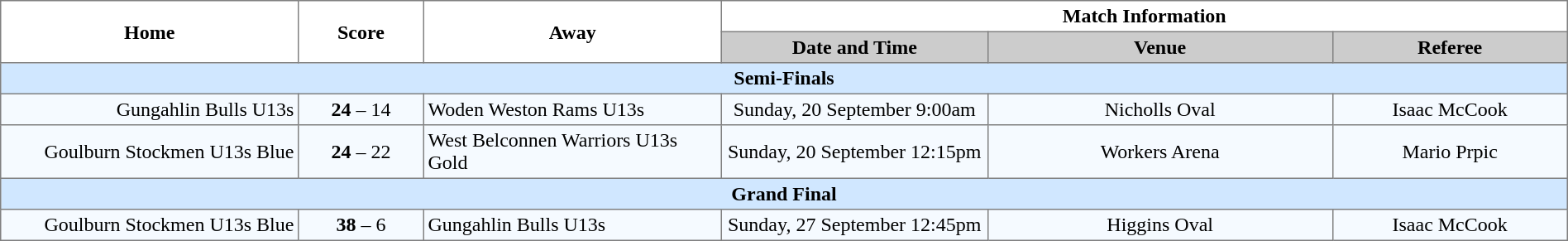<table width="100%" cellspacing="0" cellpadding="3" border="1" style="border-collapse:collapse;  text-align:center;">
<tr>
<th rowspan="2" width="19%">Home</th>
<th rowspan="2" width="8%">Score</th>
<th rowspan="2" width="19%">Away</th>
<th colspan="3">Match Information</th>
</tr>
<tr bgcolor="#CCCCCC">
<th width="17%">Date and Time</th>
<th width="22%">Venue</th>
<th width="50%">Referee</th>
</tr>
<tr style="background:#d0e7ff;">
<td colspan="6"><strong>Semi-Finals</strong></td>
</tr>
<tr style="text-align:center; background:#f5faff;">
<td align="right">Gungahlin Bulls U13s </td>
<td><strong>24</strong> – 14</td>
<td align="left"> Woden Weston Rams U13s</td>
<td>Sunday, 20 September 9:00am</td>
<td>Nicholls Oval</td>
<td>Isaac McCook</td>
</tr>
<tr style="text-align:center; background:#f5faff;">
<td align="right">Goulburn Stockmen U13s Blue </td>
<td><strong>24</strong> – 22</td>
<td align="left"> West Belconnen Warriors U13s Gold</td>
<td>Sunday, 20 September 12:15pm</td>
<td>Workers Arena</td>
<td>Mario Prpic</td>
</tr>
<tr style="background:#d0e7ff;">
<td colspan="6"><strong>Grand Final</strong></td>
</tr>
<tr style="text-align:center; background:#f5faff;">
<td align="right">Goulburn Stockmen U13s Blue </td>
<td><strong>38</strong> – 6</td>
<td align="left"> Gungahlin Bulls U13s</td>
<td>Sunday, 27 September 12:45pm</td>
<td>Higgins Oval</td>
<td>Isaac McCook</td>
</tr>
</table>
